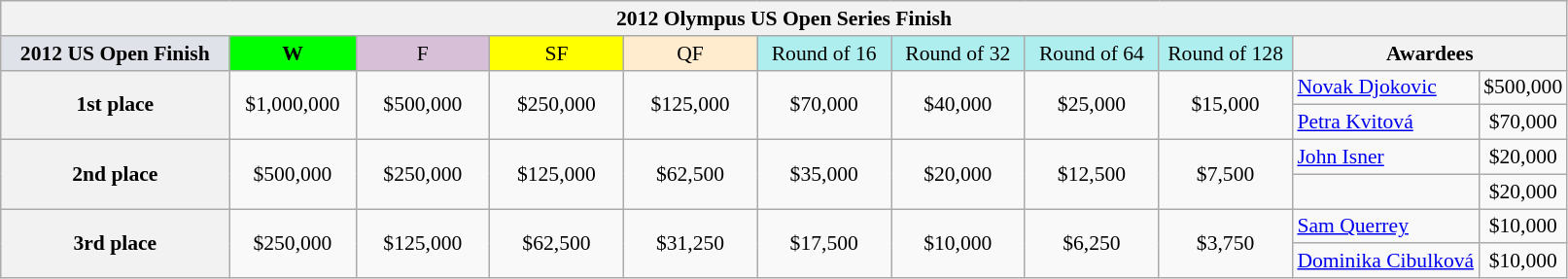<table class=wikitable style=font-size:90%;text-align:center>
<tr>
<th colspan=11>2012 Olympus US Open Series Finish</th>
</tr>
<tr>
<td style="width:130px; background:#dfe2e9;"><strong>2012 US Open Finish</strong></td>
<td style="width:80px; background:lime;"><strong>W</strong></td>
<td style="width:85px; background:thistle;">F</td>
<td style="width:85px; background:#ff0;">SF</td>
<td style="width:85px; background:#ffebcd;">QF</td>
<td style="width:85px; background:#afeeee;">Round of 16</td>
<td style="width:85px; background:#afeeee;">Round of 32</td>
<td style="width:85px; background:#afeeee;">Round of 64</td>
<td style="width:85px; background:#afeeee;">Round of 128</td>
<th colspan=2>Awardees</th>
</tr>
<tr>
<th width=150 rowspan=2>1st place</th>
<td rowspan=2>$1,000,000</td>
<td rowspan=2>$500,000</td>
<td rowspan=2>$250,000</td>
<td rowspan=2>$125,000</td>
<td rowspan=2>$70,000</td>
<td rowspan=2>$40,000</td>
<td rowspan=2>$25,000</td>
<td rowspan=2>$15,000</td>
<td align=left> <a href='#'>Novak Djokovic</a></td>
<td>$500,000</td>
</tr>
<tr>
<td align=left> <a href='#'>Petra Kvitová</a></td>
<td>$70,000</td>
</tr>
<tr>
<th width=150 rowspan=2>2nd place</th>
<td rowspan=2>$500,000</td>
<td rowspan=2>$250,000</td>
<td rowspan=2>$125,000</td>
<td rowspan=2>$62,500</td>
<td rowspan=2>$35,000</td>
<td rowspan=2>$20,000</td>
<td rowspan=2>$12,500</td>
<td rowspan=2>$7,500</td>
<td align=left> <a href='#'>John Isner</a></td>
<td>$20,000</td>
</tr>
<tr>
<td align=left></td>
<td>$20,000</td>
</tr>
<tr>
<th width=150 rowspan=2>3rd place</th>
<td rowspan=2>$250,000</td>
<td rowspan=2>$125,000</td>
<td rowspan=2>$62,500</td>
<td rowspan=2>$31,250</td>
<td rowspan=2>$17,500</td>
<td rowspan=2>$10,000</td>
<td rowspan=2>$6,250</td>
<td rowspan=2>$3,750</td>
<td align=left> <a href='#'>Sam Querrey</a></td>
<td>$10,000</td>
</tr>
<tr>
<td align=left> <a href='#'>Dominika Cibulková</a></td>
<td>$10,000</td>
</tr>
</table>
